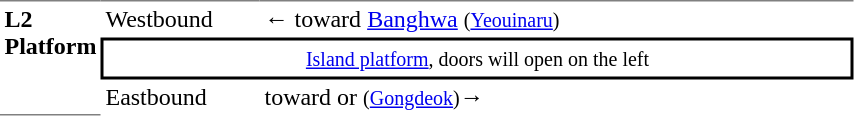<table table border=0 cellspacing=0 cellpadding=3>
<tr>
<td style="border-top:solid 1px gray;border-bottom:solid 1px gray;" width=50 rowspan=10 valign=top><strong>L2<br>Platform</strong></td>
<td style="border-bottom:solid 0px gray;border-top:solid 1px gray;" width=100>Westbound</td>
<td style="border-bottom:solid 0px gray;border-top:solid 1px gray;" width=390>←  toward <a href='#'>Banghwa</a> <small>(<a href='#'>Yeouinaru</a>)</small></td>
</tr>
<tr>
<td style="border-top:solid 2px black;border-right:solid 2px black;border-left:solid 2px black;border-bottom:solid 2px black;text-align:center;" colspan=2><small><a href='#'>Island platform</a>, doors will open on the left</small></td>
</tr>
<tr>
<td>Eastbound</td>
<td>  toward  or  <small>(<a href='#'>Gongdeok</a>)</small>→</td>
</tr>
</table>
